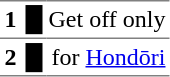<table border="1" cellspacing="0" cellpadding="3" frame="hsides" rules="rows" style="margin-top:.4em; text-align:left">
<tr>
<th>1</th>
<td colspan="2"><span>█</span> Get off only</td>
</tr>
<tr>
<th>2</th>
<td><span>█</span></td>
<td>for <a href='#'>Hondōri</a></td>
</tr>
</table>
